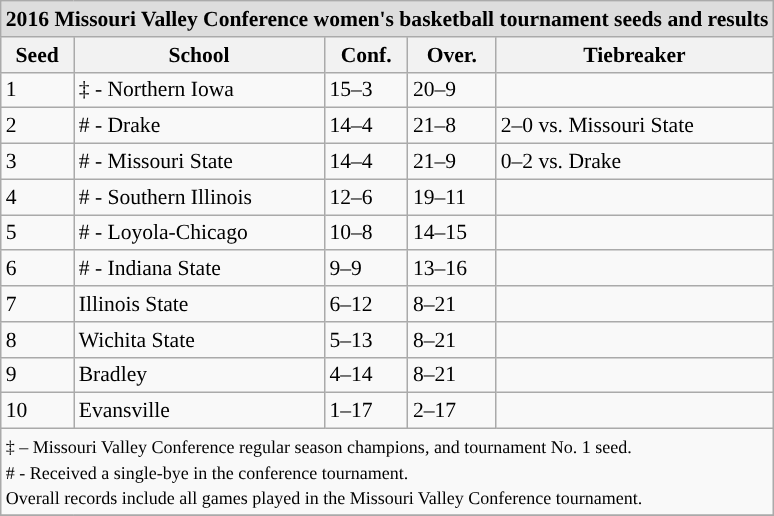<table class="wikitable" style="white-space:nowrap; font-size:90%;">
<tr>
<td colspan="10" style="text-align:center; background:#DDDDDD; font:#000000"><strong>2016 Missouri Valley Conference women's basketball tournament seeds and results</strong></td>
</tr>
<tr bgcolor="#efefef">
<th>Seed</th>
<th>School</th>
<th>Conf.</th>
<th>Over.</th>
<th>Tiebreaker</th>
</tr>
<tr>
<td>1</td>
<td>‡ - Northern Iowa</td>
<td>15–3</td>
<td>20–9</td>
<td></td>
</tr>
<tr>
<td>2</td>
<td># - Drake</td>
<td>14–4</td>
<td>21–8</td>
<td>2–0 vs. Missouri State</td>
</tr>
<tr>
<td>3</td>
<td># - Missouri State</td>
<td>14–4</td>
<td>21–9</td>
<td>0–2 vs. Drake</td>
</tr>
<tr>
<td>4</td>
<td># - Southern Illinois</td>
<td>12–6</td>
<td>19–11</td>
<td></td>
</tr>
<tr>
<td>5</td>
<td># - Loyola-Chicago</td>
<td>10–8</td>
<td>14–15</td>
<td></td>
</tr>
<tr>
<td>6</td>
<td># - Indiana State</td>
<td>9–9</td>
<td>13–16</td>
<td></td>
</tr>
<tr>
<td>7</td>
<td>Illinois State</td>
<td>6–12</td>
<td>8–21</td>
<td></td>
</tr>
<tr>
<td>8</td>
<td>Wichita State</td>
<td>5–13</td>
<td>8–21</td>
<td></td>
</tr>
<tr>
<td>9</td>
<td>Bradley</td>
<td>4–14</td>
<td>8–21</td>
<td></td>
</tr>
<tr>
<td>10</td>
<td>Evansville</td>
<td>1–17</td>
<td>2–17</td>
<td></td>
</tr>
<tr>
<td colspan="10" style="text-align:left;"><small>‡ – Missouri Valley Conference regular season champions, and tournament No. 1 seed.<br># - Received a single-bye in the conference tournament.<br>Overall records include all games played in the Missouri Valley Conference tournament.</small></td>
</tr>
<tr>
</tr>
</table>
